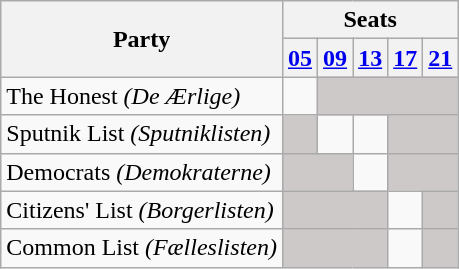<table class="wikitable">
<tr>
<th rowspan=2>Party</th>
<th colspan=11>Seats</th>
</tr>
<tr>
<th><a href='#'>05</a></th>
<th><a href='#'>09</a></th>
<th><a href='#'>13</a></th>
<th><a href='#'>17</a></th>
<th><a href='#'>21</a></th>
</tr>
<tr>
<td>The Honest <em>(De Ærlige)</em></td>
<td></td>
<td style="background:#CDC9C9;" colspan=4></td>
</tr>
<tr>
<td>Sputnik List <em>(Sputniklisten)</em></td>
<td style="background:#CDC9C9;"></td>
<td></td>
<td></td>
<td style="background:#CDC9C9;" colspan=2></td>
</tr>
<tr>
<td>Democrats <em>(Demokraterne)</em></td>
<td style="background:#CDC9C9;" colspan=2></td>
<td></td>
<td style="background:#CDC9C9;" colspan=2></td>
</tr>
<tr>
<td>Citizens' List <em>(Borgerlisten)</em></td>
<td style="background:#CDC9C9;" colspan=3></td>
<td></td>
<td style="background:#CDC9C9;"></td>
</tr>
<tr>
<td>Common List <em>(Fælleslisten)</em></td>
<td style="background:#CDC9C9;" colspan=3></td>
<td></td>
<td style="background:#CDC9C9;"></td>
</tr>
</table>
